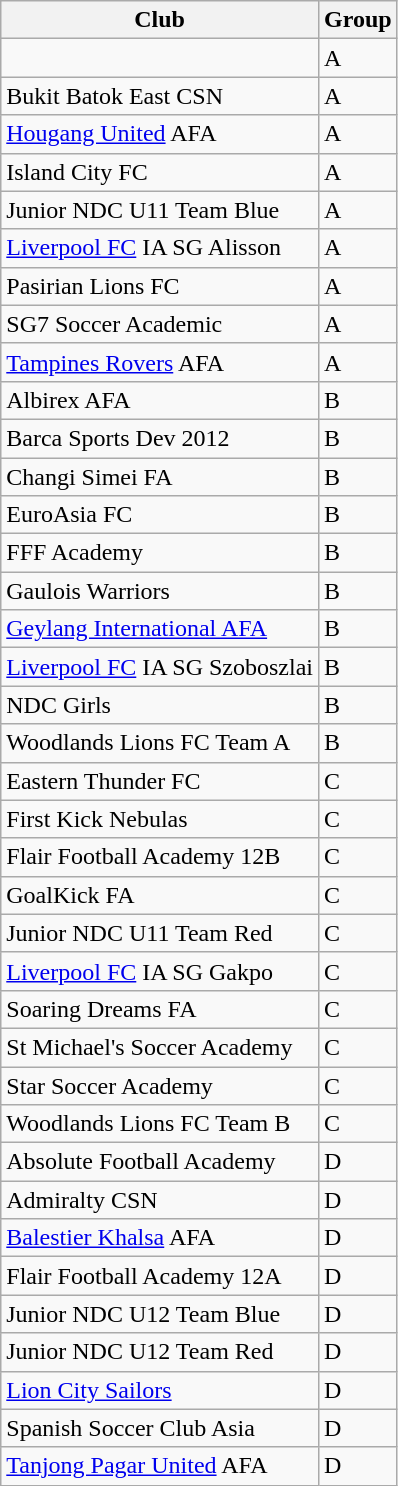<table class="wikitable sortable">
<tr>
<th>Club</th>
<th>Group</th>
</tr>
<tr>
<td></td>
<td>A</td>
</tr>
<tr>
<td>Bukit Batok East CSN</td>
<td>A</td>
</tr>
<tr>
<td><a href='#'>Hougang United</a> AFA</td>
<td>A</td>
</tr>
<tr>
<td>Island City FC</td>
<td>A</td>
</tr>
<tr>
<td>Junior NDC U11 Team Blue</td>
<td>A</td>
</tr>
<tr>
<td><a href='#'>Liverpool FC</a> IA SG Alisson</td>
<td>A</td>
</tr>
<tr>
<td>Pasirian Lions FC</td>
<td>A</td>
</tr>
<tr>
<td>SG7 Soccer Academic</td>
<td>A</td>
</tr>
<tr>
<td><a href='#'>Tampines Rovers</a> AFA</td>
<td>A</td>
</tr>
<tr>
<td>Albirex AFA</td>
<td>B</td>
</tr>
<tr>
<td>Barca Sports Dev 2012</td>
<td>B</td>
</tr>
<tr>
<td>Changi Simei FA</td>
<td>B</td>
</tr>
<tr>
<td>EuroAsia FC</td>
<td>B</td>
</tr>
<tr>
<td>FFF Academy</td>
<td>B</td>
</tr>
<tr>
<td>Gaulois Warriors</td>
<td>B</td>
</tr>
<tr>
<td><a href='#'>Geylang International AFA </a></td>
<td>B</td>
</tr>
<tr>
<td><a href='#'>Liverpool FC</a> IA SG Szoboszlai</td>
<td>B</td>
</tr>
<tr>
<td>NDC Girls</td>
<td>B</td>
</tr>
<tr>
<td>Woodlands Lions FC Team A</td>
<td>B</td>
</tr>
<tr>
<td>Eastern Thunder FC</td>
<td>C</td>
</tr>
<tr>
<td>First Kick Nebulas</td>
<td>C</td>
</tr>
<tr>
<td>Flair Football Academy 12B</td>
<td>C</td>
</tr>
<tr>
<td>GoalKick FA</td>
<td>C</td>
</tr>
<tr>
<td>Junior NDC U11 Team Red</td>
<td>C</td>
</tr>
<tr>
<td><a href='#'>Liverpool FC</a> IA SG Gakpo</td>
<td>C</td>
</tr>
<tr>
<td>Soaring Dreams FA</td>
<td>C</td>
</tr>
<tr>
<td>St Michael's Soccer Academy</td>
<td>C</td>
</tr>
<tr>
<td>Star Soccer Academy</td>
<td>C</td>
</tr>
<tr>
<td>Woodlands Lions FC Team B</td>
<td>C</td>
</tr>
<tr>
<td>Absolute Football Academy</td>
<td>D</td>
</tr>
<tr>
<td>Admiralty CSN</td>
<td>D</td>
</tr>
<tr>
<td><a href='#'>Balestier Khalsa</a> AFA</td>
<td>D</td>
</tr>
<tr>
<td>Flair Football Academy 12A</td>
<td>D</td>
</tr>
<tr>
<td>Junior NDC U12 Team Blue</td>
<td>D</td>
</tr>
<tr>
<td>Junior NDC U12 Team Red</td>
<td>D</td>
</tr>
<tr>
<td><a href='#'>Lion City Sailors</a></td>
<td>D</td>
</tr>
<tr>
<td>Spanish Soccer Club Asia</td>
<td>D</td>
</tr>
<tr>
<td><a href='#'>Tanjong Pagar United</a> AFA</td>
<td>D</td>
</tr>
</table>
